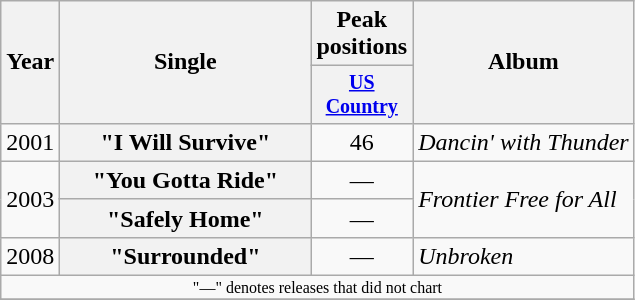<table class="wikitable plainrowheaders" style="text-align:center;">
<tr>
<th rowspan="2">Year</th>
<th rowspan="2" style="width:10em;">Single</th>
<th colspan="1">Peak positions</th>
<th rowspan="2">Album</th>
</tr>
<tr style="font-size:smaller;">
<th width="60"><a href='#'>US Country</a></th>
</tr>
<tr>
<td>2001</td>
<th scope="row">"I Will Survive"</th>
<td>46</td>
<td align="left"><em>Dancin' with Thunder</em></td>
</tr>
<tr>
<td rowspan="2">2003</td>
<th scope="row">"You Gotta Ride"</th>
<td>—</td>
<td align="left" rowspan="2"><em>Frontier Free for All</em></td>
</tr>
<tr>
<th scope="row">"Safely Home"</th>
<td>—</td>
</tr>
<tr>
<td>2008</td>
<th scope="row">"Surrounded"</th>
<td>—</td>
<td align="left"><em>Unbroken</em></td>
</tr>
<tr>
<td colspan="4" style="font-size:8pt">"—" denotes releases that did not chart</td>
</tr>
<tr>
</tr>
</table>
